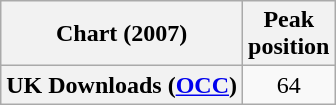<table class="wikitable plainrowheaders" style="text-align:center">
<tr>
<th scope="col">Chart (2007)</th>
<th scope="col">Peak<br>position</th>
</tr>
<tr>
<th scope="row">UK Downloads (<a href='#'>OCC</a>)</th>
<td>64</td>
</tr>
</table>
